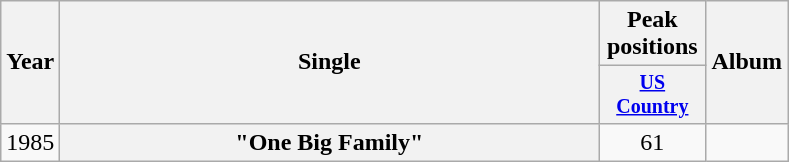<table class="wikitable plainrowheaders" style="text-align:center;">
<tr>
<th rowspan="2">Year</th>
<th rowspan="2" style="width:22em;">Single</th>
<th>Peak positions</th>
<th rowspan="2">Album</th>
</tr>
<tr style="font-size:smaller;">
<th width="65"><a href='#'>US Country</a><br></th>
</tr>
<tr>
<td>1985</td>
<th scope="row">"One Big Family"<br></th>
<td>61</td>
<td></td>
</tr>
</table>
